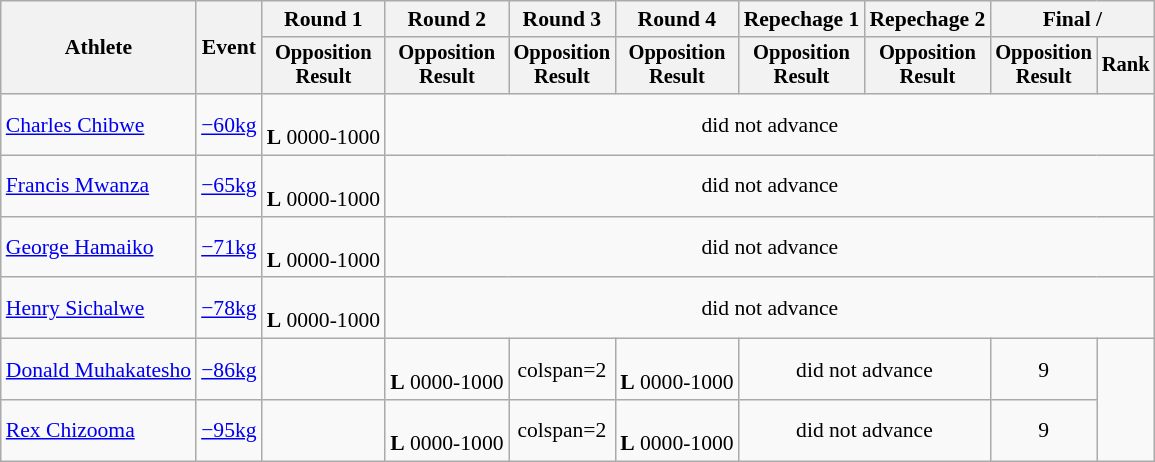<table class="wikitable" style="font-size:90%">
<tr>
<th rowspan="2">Athlete</th>
<th rowspan="2">Event</th>
<th>Round 1</th>
<th>Round 2</th>
<th>Round 3</th>
<th>Round 4</th>
<th>Repechage 1</th>
<th>Repechage 2</th>
<th colspan=2>Final / </th>
</tr>
<tr style="font-size:95%">
<th>Opposition<br>Result</th>
<th>Opposition<br>Result</th>
<th>Opposition<br>Result</th>
<th>Opposition<br>Result</th>
<th>Opposition<br>Result</th>
<th>Opposition<br>Result</th>
<th>Opposition<br>Result</th>
<th>Rank</th>
</tr>
<tr align=center>
<td align=left><a href='#'>Charles Chibwe</a></td>
<td align=left><a href='#'>−60kg</a></td>
<td><br><strong>L</strong> 0000-1000</td>
<td colspan=7>did not advance</td>
</tr>
<tr align=center>
<td align=left><a href='#'>Francis Mwanza</a></td>
<td align=left><a href='#'>−65kg</a></td>
<td><br><strong>L</strong> 0000-1000</td>
<td colspan=7>did not advance</td>
</tr>
<tr align=center>
<td align=left><a href='#'>George Hamaiko</a></td>
<td align=left><a href='#'>−71kg</a></td>
<td><br><strong>L</strong> 0000-1000</td>
<td colspan=7>did not advance</td>
</tr>
<tr align=center>
<td align=left><a href='#'>Henry Sichalwe</a></td>
<td align=left><a href='#'>−78kg</a></td>
<td><br><strong>L</strong> 0000-1000</td>
<td colspan=7>did not advance</td>
</tr>
<tr align=center>
<td align=left><a href='#'>Donald Muhakatesho</a></td>
<td align=left><a href='#'>−86kg</a></td>
<td></td>
<td><br><strong>L</strong> 0000-1000</td>
<td>colspan=2 </td>
<td><br><strong>L</strong> 0000-1000</td>
<td colspan=2>did not advance</td>
<td>9</td>
</tr>
<tr align=center>
<td align=left><a href='#'>Rex Chizooma</a></td>
<td align=left><a href='#'>−95kg</a></td>
<td></td>
<td><br><strong>L</strong> 0000-1000</td>
<td>colspan=2 </td>
<td><br><strong>L</strong> 0000-1000</td>
<td colspan=2>did not advance</td>
<td>9</td>
</tr>
</table>
